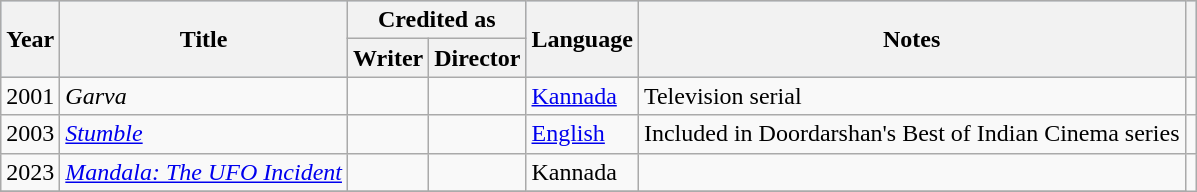<table class="wikitable">
<tr style="background:#B0C4DE; text-align:center;">
<th rowspan="2" scope="col">Year</th>
<th rowspan="2" scope="col">Title</th>
<th scope="col"  colspan="2">Credited as</th>
<th rowspan="2" scope="col">Language</th>
<th rowspan="2" class="unsortable" scope="col">Notes</th>
<th rowspan="2" class="unsortable"></th>
</tr>
<tr>
<th>Writer</th>
<th>Director</th>
</tr>
<tr>
<td>2001</td>
<td><em>Garva</em></td>
<td></td>
<td></td>
<td><a href='#'>Kannada</a></td>
<td>Television serial</td>
<td></td>
</tr>
<tr>
<td>2003</td>
<td><em><a href='#'>Stumble</a></em></td>
<td></td>
<td></td>
<td><a href='#'>English</a></td>
<td>Included in Doordarshan's Best of Indian Cinema series</td>
<td></td>
</tr>
<tr>
<td>2023</td>
<td><em><a href='#'>Mandala: The UFO Incident</a></em></td>
<td></td>
<td></td>
<td>Kannada</td>
<td></td>
</tr>
<tr>
</tr>
</table>
